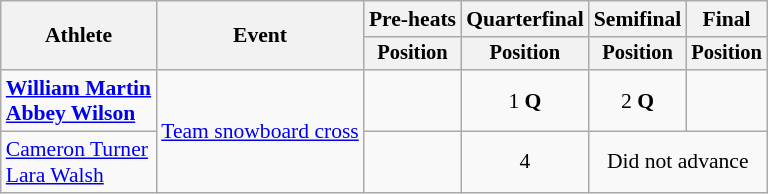<table class="wikitable" style="font-size:90%">
<tr>
<th rowspan="2">Athlete</th>
<th rowspan="2">Event</th>
<th>Pre-heats</th>
<th>Quarterfinal</th>
<th>Semifinal</th>
<th>Final</th>
</tr>
<tr style="font-size:95%">
<th>Position</th>
<th>Position</th>
<th>Position</th>
<th>Position</th>
</tr>
<tr align=center>
<td align=left><strong><a href='#'>William Martin</a><br><a href='#'>Abbey Wilson</a></strong></td>
<td align=left rowspan=2><a href='#'>Team snowboard cross</a></td>
<td></td>
<td>1 <strong>Q</strong></td>
<td>2 <strong>Q</strong></td>
<td></td>
</tr>
<tr align=center>
<td align=left><a href='#'>Cameron Turner</a><br><a href='#'>Lara Walsh</a></td>
<td></td>
<td>4</td>
<td colspan=2>Did not advance</td>
</tr>
</table>
